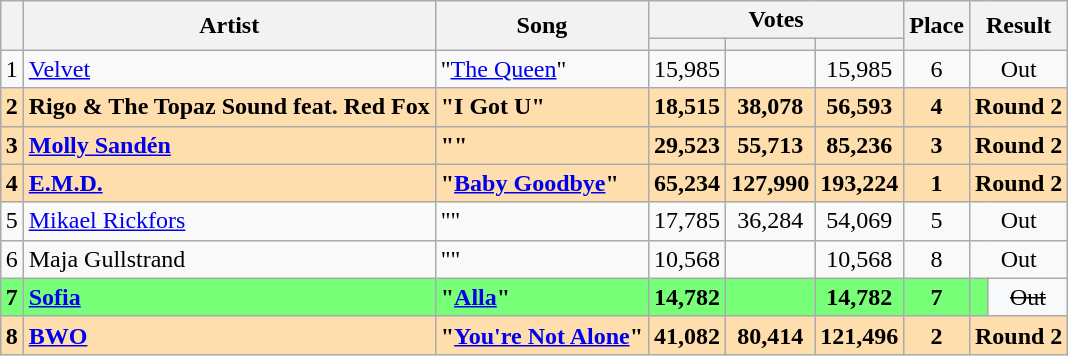<table class="sortable wikitable" style="margin: 1em auto 1em auto; text-align:center;">
<tr>
<th rowspan="2"></th>
<th rowspan="2">Artist</th>
<th rowspan="2">Song</th>
<th colspan="3">Votes</th>
<th rowspan="2">Place</th>
<th rowspan="2" colspan="2" class="unsortable">Result</th>
</tr>
<tr>
<th></th>
<th></th>
<th></th>
</tr>
<tr>
<td>1</td>
<td align="left"><a href='#'>Velvet</a></td>
<td align="left">"<a href='#'>The Queen</a>"</td>
<td>15,985</td>
<td></td>
<td>15,985</td>
<td>6</td>
<td colspan="2">Out</td>
</tr>
<tr style="background:navajowhite;">
<td><strong>2</strong></td>
<td align="left"><strong>Rigo & The Topaz Sound feat. Red Fox</strong></td>
<td align="left"><strong>"I Got U"</strong></td>
<td><strong>18,515</strong></td>
<td><strong>38,078</strong></td>
<td><strong>56,593</strong></td>
<td><strong>4</strong></td>
<td colspan="2"><strong>Round 2</strong></td>
</tr>
<tr style="background:navajowhite;">
<td><strong>3</strong></td>
<td align="left"><strong><a href='#'>Molly Sandén</a></strong></td>
<td align="left"><strong>""</strong></td>
<td><strong>29,523</strong></td>
<td><strong>55,713</strong></td>
<td><strong>85,236</strong></td>
<td><strong>3</strong></td>
<td colspan="2"><strong>Round 2</strong></td>
</tr>
<tr style="background:navajowhite;">
<td><strong>4</strong></td>
<td align="left"><strong><a href='#'>E.M.D.</a></strong></td>
<td align="left"><strong>"<a href='#'>Baby Goodbye</a>"</strong></td>
<td><strong>65,234</strong></td>
<td><strong>127,990</strong></td>
<td><strong>193,224</strong></td>
<td><strong>1</strong></td>
<td colspan="2"><strong>Round 2</strong></td>
</tr>
<tr>
<td>5</td>
<td align="left"><a href='#'>Mikael Rickfors</a></td>
<td align="left">""</td>
<td>17,785</td>
<td>36,284</td>
<td>54,069</td>
<td>5</td>
<td colspan="2">Out</td>
</tr>
<tr>
<td>6</td>
<td align="left">Maja Gullstrand</td>
<td align="left">""</td>
<td>10,568</td>
<td></td>
<td>10,568</td>
<td>8</td>
<td colspan="2">Out</td>
</tr>
<tr style="background:#78FF78;">
<td><strong>7</strong></td>
<td align="left"><strong><a href='#'>Sofia</a></strong></td>
<td align="left"><strong>"<a href='#'>Alla</a>"</strong></td>
<td><strong>14,782</strong></td>
<td></td>
<td><strong>14,782</strong></td>
<td><strong>7</strong></td>
<td><strong></strong></td>
<td style="background:#f8f9fa;"><s>Out</s></td>
</tr>
<tr style="background:navajowhite;">
<td><strong>8</strong></td>
<td align="left"><strong><a href='#'>BWO</a></strong></td>
<td align="left"><strong>"<a href='#'>You're Not Alone</a>"</strong></td>
<td><strong>41,082</strong></td>
<td><strong>80,414</strong></td>
<td><strong>121,496</strong></td>
<td><strong>2</strong></td>
<td colspan="2"><strong>Round 2</strong></td>
</tr>
</table>
